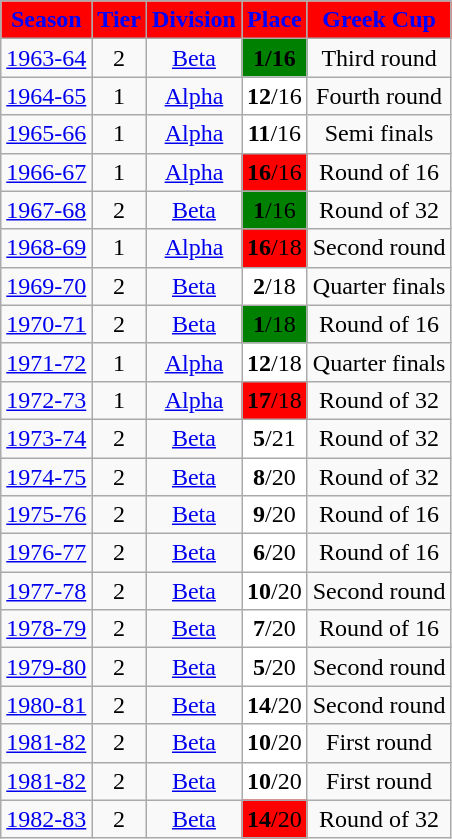<table class="wikitable" style="text-align:center;display:inline-table;">
<tr>
<th style="color:blue; background:red;">Season</th>
<th style="color:blue; background:red;">Tier</th>
<th style="color:blue; background:red;">Division</th>
<th style="color:blue; background:red;">Place</th>
<th style="color:blue; background:red;">Greek Cup</th>
</tr>
<tr>
<td><a href='#'>1963-64</a></td>
<td>2</td>
<td><a href='#'>Beta</a></td>
<td bgcolor=green><strong>1/16</strong></td>
<td>Third round</td>
</tr>
<tr>
<td><a href='#'>1964-65</a></td>
<td>1</td>
<td><a href='#'>Alpha</a></td>
<td bgcolor=white><strong>12</strong>/16</td>
<td>Fourth round</td>
</tr>
<tr>
<td><a href='#'>1965-66</a></td>
<td>1</td>
<td><a href='#'>Alpha</a></td>
<td bgcolor=white><strong>11</strong>/16</td>
<td>Semi finals</td>
</tr>
<tr>
<td><a href='#'>1966-67</a></td>
<td>1</td>
<td><a href='#'>Alpha</a></td>
<td bgcolor=red><strong>16</strong>/16</td>
<td>Round of 16</td>
</tr>
<tr>
<td><a href='#'>1967-68</a></td>
<td>2</td>
<td><a href='#'>Beta</a></td>
<td bgcolor=green><strong>1</strong>/16</td>
<td>Round of 32</td>
</tr>
<tr>
<td><a href='#'>1968-69</a></td>
<td>1</td>
<td><a href='#'>Alpha</a></td>
<td bgcolor=red><strong>16</strong>/18</td>
<td>Second round</td>
</tr>
<tr>
<td><a href='#'>1969-70</a></td>
<td>2</td>
<td><a href='#'>Beta</a></td>
<td bgcolor=white><strong>2</strong>/18</td>
<td>Quarter finals</td>
</tr>
<tr>
<td><a href='#'>1970-71</a></td>
<td>2</td>
<td><a href='#'>Beta</a></td>
<td bgcolor=green><strong>1</strong>/18</td>
<td>Round of 16</td>
</tr>
<tr>
<td><a href='#'>1971-72</a></td>
<td>1</td>
<td><a href='#'>Alpha</a></td>
<td bgcolor=white><strong>12</strong>/18</td>
<td>Quarter finals</td>
</tr>
<tr>
<td><a href='#'>1972-73</a></td>
<td>1</td>
<td><a href='#'>Alpha</a></td>
<td bgcolor=red><strong>17</strong>/18</td>
<td>Round of 32</td>
</tr>
<tr>
<td><a href='#'>1973-74</a></td>
<td>2</td>
<td><a href='#'>Beta</a></td>
<td bgcolor=white><strong>5</strong>/21</td>
<td>Round of 32</td>
</tr>
<tr>
<td><a href='#'>1974-75</a></td>
<td>2</td>
<td><a href='#'>Beta</a></td>
<td bgcolor=white><strong>8</strong>/20</td>
<td>Round of 32</td>
</tr>
<tr>
<td><a href='#'>1975-76</a></td>
<td>2</td>
<td><a href='#'>Beta</a></td>
<td bgcolor=white><strong>9</strong>/20</td>
<td>Round of 16</td>
</tr>
<tr>
<td><a href='#'>1976-77</a></td>
<td>2</td>
<td><a href='#'>Beta</a></td>
<td bgcolor=white><strong>6</strong>/20</td>
<td>Round of 16</td>
</tr>
<tr>
<td><a href='#'>1977-78</a></td>
<td>2</td>
<td><a href='#'>Beta</a></td>
<td bgcolor=white><strong>10</strong>/20</td>
<td>Second round</td>
</tr>
<tr>
<td><a href='#'>1978-79</a></td>
<td>2</td>
<td><a href='#'>Beta</a></td>
<td bgcolor=white><strong>7</strong>/20</td>
<td>Round of 16</td>
</tr>
<tr>
<td><a href='#'>1979-80</a></td>
<td>2</td>
<td><a href='#'>Beta</a></td>
<td bgcolor=white><strong>5</strong>/20</td>
<td>Second round</td>
</tr>
<tr>
<td><a href='#'>1980-81</a></td>
<td>2</td>
<td><a href='#'>Beta</a></td>
<td bgcolor=white><strong>14</strong>/20</td>
<td>Second round</td>
</tr>
<tr>
<td><a href='#'>1981-82</a></td>
<td>2</td>
<td><a href='#'>Beta</a></td>
<td bgcolor=white><strong>10</strong>/20</td>
<td>First round</td>
</tr>
<tr>
<td><a href='#'>1981-82</a></td>
<td>2</td>
<td><a href='#'>Beta</a></td>
<td bgcolor=white><strong>10</strong>/20</td>
<td>First round</td>
</tr>
<tr>
<td><a href='#'>1982-83</a></td>
<td>2</td>
<td><a href='#'>Beta</a></td>
<td bgcolor=red><strong>14</strong>/20</td>
<td>Round of 32</td>
</tr>
</table>
